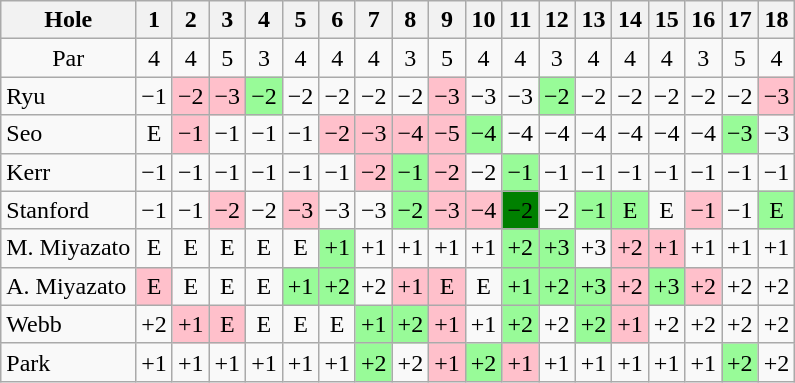<table class="wikitable" style="text-align:center">
<tr>
<th>Hole</th>
<th> 1 </th>
<th> 2 </th>
<th> 3 </th>
<th> 4 </th>
<th> 5 </th>
<th> 6 </th>
<th> 7 </th>
<th> 8 </th>
<th> 9 </th>
<th>10</th>
<th>11</th>
<th>12</th>
<th>13</th>
<th>14</th>
<th>15</th>
<th>16</th>
<th>17</th>
<th>18</th>
</tr>
<tr>
<td>Par</td>
<td>4</td>
<td>4</td>
<td>5</td>
<td>3</td>
<td>4</td>
<td>4</td>
<td>4</td>
<td>3</td>
<td>5</td>
<td>4</td>
<td>4</td>
<td>3</td>
<td>4</td>
<td>4</td>
<td>4</td>
<td>3</td>
<td>5</td>
<td>4</td>
</tr>
<tr>
<td align=left> Ryu</td>
<td>−1</td>
<td style="background: Pink;">−2</td>
<td style="background: Pink;">−3</td>
<td style="background: PaleGreen;">−2</td>
<td>−2</td>
<td>−2</td>
<td>−2</td>
<td>−2</td>
<td style="background: Pink;">−3</td>
<td>−3</td>
<td>−3</td>
<td style="background: PaleGreen;">−2</td>
<td>−2</td>
<td>−2</td>
<td>−2</td>
<td>−2</td>
<td>−2</td>
<td style="background: Pink;">−3</td>
</tr>
<tr>
<td align=left> Seo</td>
<td>E</td>
<td style="background: Pink;">−1</td>
<td>−1</td>
<td>−1</td>
<td>−1</td>
<td style="background: Pink;">−2</td>
<td style="background: Pink;">−3</td>
<td style="background: Pink;">−4</td>
<td style="background: Pink;">−5</td>
<td style="background: PaleGreen;">−4</td>
<td>−4</td>
<td>−4</td>
<td>−4</td>
<td>−4</td>
<td>−4</td>
<td>−4</td>
<td style="background: PaleGreen;">−3</td>
<td>−3</td>
</tr>
<tr>
<td align=left> Kerr</td>
<td>−1</td>
<td>−1</td>
<td>−1</td>
<td>−1</td>
<td>−1</td>
<td>−1</td>
<td style="background: Pink;">−2</td>
<td style="background: PaleGreen;">−1</td>
<td style="background: Pink;">−2</td>
<td>−2</td>
<td style="background: PaleGreen;">−1</td>
<td>−1</td>
<td>−1</td>
<td>−1</td>
<td>−1</td>
<td>−1</td>
<td>−1</td>
<td>−1</td>
</tr>
<tr>
<td align=left> Stanford</td>
<td>−1</td>
<td>−1</td>
<td style="background: Pink;">−2</td>
<td>−2</td>
<td style="background: Pink;">−3</td>
<td>−3</td>
<td>−3</td>
<td style="background: PaleGreen;">−2</td>
<td style="background: Pink;">−3</td>
<td style="background: Pink;">−4</td>
<td style="background: Green;">−2</td>
<td>−2</td>
<td style="background: PaleGreen;">−1</td>
<td style="background: PaleGreen;">E</td>
<td>E</td>
<td style="background: Pink;">−1</td>
<td>−1</td>
<td style="background: PaleGreen;">E</td>
</tr>
<tr>
<td align=left> M. Miyazato</td>
<td>E</td>
<td>E</td>
<td>E</td>
<td>E</td>
<td>E</td>
<td style="background: PaleGreen;">+1</td>
<td>+1</td>
<td>+1</td>
<td>+1</td>
<td>+1</td>
<td style="background: PaleGreen;">+2</td>
<td style="background: PaleGreen;">+3</td>
<td>+3</td>
<td style="background: Pink;">+2</td>
<td style="background: Pink;">+1</td>
<td>+1</td>
<td>+1</td>
<td>+1</td>
</tr>
<tr>
<td align=left> A. Miyazato</td>
<td style="background: Pink;">E</td>
<td>E</td>
<td>E</td>
<td>E</td>
<td style="background: PaleGreen;">+1</td>
<td style="background: PaleGreen;">+2</td>
<td>+2</td>
<td style="background: Pink;">+1</td>
<td style="background: Pink;">E</td>
<td>E</td>
<td style="background: PaleGreen;">+1</td>
<td style="background: PaleGreen;">+2</td>
<td style="background: PaleGreen;">+3</td>
<td style="background: Pink;">+2</td>
<td style="background: PaleGreen;">+3</td>
<td style="background: Pink;">+2</td>
<td>+2</td>
<td>+2</td>
</tr>
<tr>
<td align=left> Webb</td>
<td>+2</td>
<td style="background: Pink;">+1</td>
<td style="background: Pink;">E</td>
<td>E</td>
<td>E</td>
<td>E</td>
<td style="background: PaleGreen;">+1</td>
<td style="background: PaleGreen;">+2</td>
<td style="background: Pink;">+1</td>
<td>+1</td>
<td style="background: PaleGreen;">+2</td>
<td>+2</td>
<td style="background: PaleGreen;">+2</td>
<td style="background: Pink;">+1</td>
<td>+2</td>
<td>+2</td>
<td>+2</td>
<td>+2</td>
</tr>
<tr>
<td align=left> Park</td>
<td>+1</td>
<td>+1</td>
<td>+1</td>
<td>+1</td>
<td>+1</td>
<td>+1</td>
<td style="background: PaleGreen;">+2</td>
<td>+2</td>
<td style="background: Pink;">+1</td>
<td style="background: PaleGreen;">+2</td>
<td style="background: Pink;">+1</td>
<td>+1</td>
<td>+1</td>
<td>+1</td>
<td>+1</td>
<td>+1</td>
<td style="background: PaleGreen;">+2</td>
<td>+2</td>
</tr>
</table>
